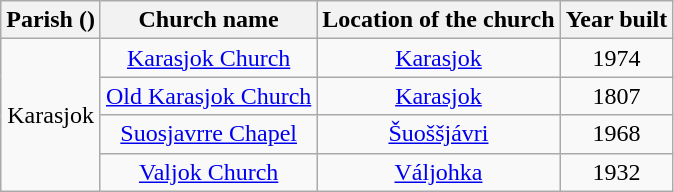<table class="wikitable" style="text-align:center">
<tr>
<th>Parish ()</th>
<th>Church name</th>
<th>Location of the church</th>
<th>Year built</th>
</tr>
<tr>
<td rowspan="4">Karasjok</td>
<td><a href='#'>Karasjok Church</a></td>
<td><a href='#'>Karasjok</a></td>
<td>1974</td>
</tr>
<tr>
<td><a href='#'>Old Karasjok Church</a></td>
<td><a href='#'>Karasjok</a></td>
<td>1807</td>
</tr>
<tr>
<td><a href='#'>Suosjavrre Chapel</a></td>
<td><a href='#'>Šuoššjávri</a></td>
<td>1968</td>
</tr>
<tr>
<td><a href='#'>Valjok Church</a></td>
<td><a href='#'>Váljohka</a></td>
<td>1932</td>
</tr>
</table>
